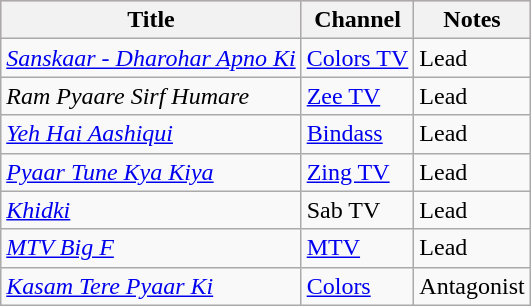<table class="wikitable">
<tr style="background:#fbb; ">
<th>Title</th>
<th>Channel</th>
<th>Notes</th>
</tr>
<tr>
<td><em><a href='#'>Sanskaar - Dharohar Apno Ki</a></em></td>
<td><a href='#'>Colors TV</a></td>
<td>Lead</td>
</tr>
<tr>
<td><em>Ram Pyaare Sirf Humare</em></td>
<td><a href='#'>Zee TV</a></td>
<td>Lead</td>
</tr>
<tr>
<td><em><a href='#'>Yeh Hai Aashiqui</a></em></td>
<td><a href='#'>Bindass</a></td>
<td>Lead</td>
</tr>
<tr>
<td><em><a href='#'>Pyaar Tune Kya Kiya</a></em></td>
<td><a href='#'>Zing TV</a></td>
<td>Lead</td>
</tr>
<tr>
<td><em><a href='#'>Khidki</a></em></td>
<td>Sab TV</td>
<td>Lead</td>
</tr>
<tr>
<td><em><a href='#'>MTV Big F</a></em></td>
<td><a href='#'>MTV</a></td>
<td>Lead</td>
</tr>
<tr>
<td><em><a href='#'>Kasam Tere Pyaar Ki</a></em></td>
<td><a href='#'>Colors</a></td>
<td>Antagonist</td>
</tr>
</table>
